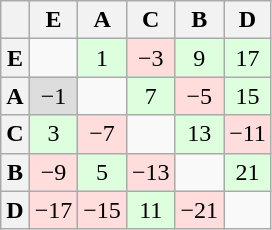<table class="wikitable" style="text-align:center">
<tr>
<th></th>
<th>E</th>
<th>A</th>
<th>C</th>
<th>B</th>
<th>D</th>
</tr>
<tr>
<th>E</th>
<td></td>
<td style="background:#dfd;">1</td>
<td style="background:#fdd;">−3</td>
<td style="background:#dfd;">9</td>
<td style="background:#dfd;">17</td>
</tr>
<tr>
<th>A</th>
<td style="background:#ddd;">−1</td>
<td></td>
<td style="background:#dfd;">7</td>
<td style="background:#fdd;">−5</td>
<td style="background:#dfd;">15</td>
</tr>
<tr>
<th>C</th>
<td style="background:#dfd;">3</td>
<td style="background:#fdd;">−7</td>
<td></td>
<td style="background:#dfd;">13</td>
<td style="background:#fdd;">−11</td>
</tr>
<tr>
<th>B</th>
<td style="background:#fdd;">−9</td>
<td style="background:#dfd;">5</td>
<td style="background:#fdd;">−13</td>
<td></td>
<td style="background:#dfd;">21</td>
</tr>
<tr>
<th>D</th>
<td style="background:#fdd;">−17</td>
<td style="background:#fdd;">−15</td>
<td style="background:#dfd;">11</td>
<td style="background:#fdd;">−21</td>
<td></td>
</tr>
</table>
